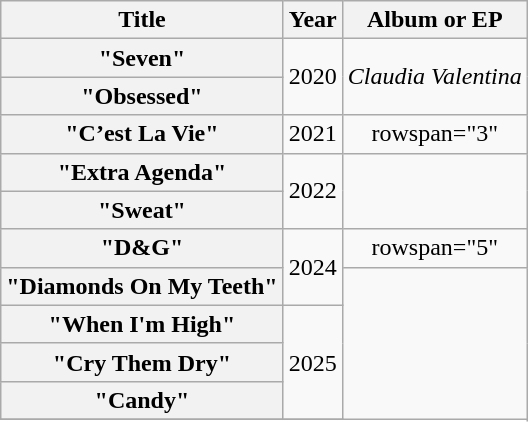<table class="wikitable plainrowheaders" style="text-align:center;">
<tr>
<th scope="col" rowspan="1">Title</th>
<th scope="col" rowspan="1">Year</th>
<th scope="col" rowspan="1">Album or EP</th>
</tr>
<tr>
<th scope="row">"Seven"</th>
<td rowspan="2">2020</td>
<td rowspan="2"><em>Claudia Valentina</em></td>
</tr>
<tr>
<th scope="row">"Obsessed"</th>
</tr>
<tr>
<th scope="row">"C’est La Vie"</th>
<td>2021</td>
<td>rowspan="3" </td>
</tr>
<tr>
<th scope="row">"Extra Agenda"</th>
<td rowspan="2">2022</td>
</tr>
<tr>
<th scope="row">"Sweat"</th>
</tr>
<tr>
<th scope="row">"D&G"</th>
<td rowspan="2">2024</td>
<td>rowspan="5" </td>
</tr>
<tr>
<th scope="row">"Diamonds On My Teeth"</th>
</tr>
<tr>
<th scope="row">"When I'm High"</th>
<td rowspan="3">2025</td>
</tr>
<tr>
<th scope="row">"Cry Them Dry"</th>
</tr>
<tr>
<th scope="row">"Candy"</th>
</tr>
<tr>
</tr>
</table>
